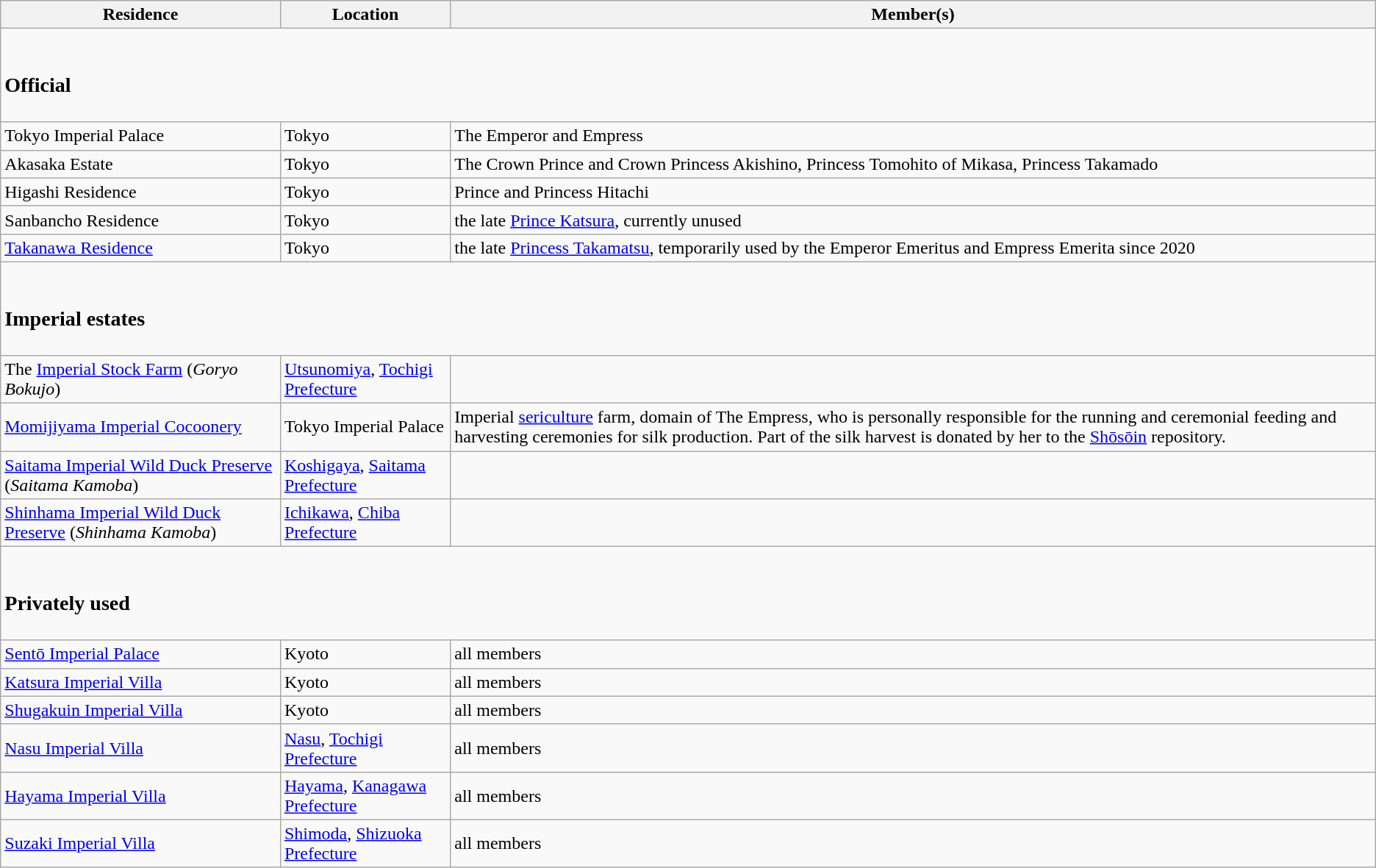<table class="wikitable">
<tr>
<th>Residence</th>
<th>Location</th>
<th>Member(s)</th>
</tr>
<tr>
<td colspan="3"><br><h3>Official</h3></td>
</tr>
<tr>
<td>Tokyo Imperial Palace</td>
<td>Tokyo</td>
<td>The Emperor and Empress</td>
</tr>
<tr>
<td>Akasaka Estate</td>
<td>Tokyo</td>
<td>The Crown Prince and Crown Princess Akishino, Princess Tomohito of Mikasa, Princess Takamado</td>
</tr>
<tr>
<td>Higashi Residence</td>
<td>Tokyo</td>
<td>Prince and Princess Hitachi</td>
</tr>
<tr>
<td>Sanbancho Residence</td>
<td>Tokyo</td>
<td>the late <a href='#'>Prince Katsura</a>, currently unused</td>
</tr>
<tr>
<td><a href='#'>Takanawa Residence</a></td>
<td>Tokyo</td>
<td>the late <a href='#'>Princess Takamatsu</a>, temporarily used by the Emperor Emeritus and Empress Emerita since 2020</td>
</tr>
<tr>
<td colspan="3"><br><h3>Imperial estates</h3></td>
</tr>
<tr>
<td>The <a href='#'>Imperial Stock Farm</a> (<em>Goryo Bokujo</em>)</td>
<td><a href='#'>Utsunomiya</a>, <a href='#'>Tochigi Prefecture</a></td>
<td></td>
</tr>
<tr>
<td><a href='#'>Momijiyama Imperial Cocoonery</a></td>
<td>Tokyo Imperial Palace</td>
<td>Imperial <a href='#'>sericulture</a> farm, domain of The Empress, who is personally responsible for the running and ceremonial feeding and harvesting ceremonies for silk production. Part of the silk harvest is donated by her to the <a href='#'>Shōsōin</a> repository.</td>
</tr>
<tr>
<td><a href='#'>Saitama Imperial Wild Duck Preserve</a> (<em>Saitama Kamoba</em>)</td>
<td><a href='#'>Koshigaya</a>, <a href='#'>Saitama Prefecture</a></td>
<td></td>
</tr>
<tr>
<td><a href='#'>Shinhama Imperial Wild Duck Preserve</a> (<em>Shinhama Kamoba</em>)</td>
<td><a href='#'>Ichikawa</a>, <a href='#'>Chiba Prefecture</a></td>
<td></td>
</tr>
<tr>
<td colspan="3"><br><h3>Privately used</h3></td>
</tr>
<tr>
<td><a href='#'>Sentō Imperial Palace</a></td>
<td>Kyoto</td>
<td>all members</td>
</tr>
<tr>
<td><a href='#'>Katsura Imperial Villa</a></td>
<td>Kyoto</td>
<td>all members</td>
</tr>
<tr>
<td><a href='#'>Shugakuin Imperial Villa</a></td>
<td>Kyoto</td>
<td>all members</td>
</tr>
<tr>
<td><a href='#'>Nasu Imperial Villa</a></td>
<td><a href='#'>Nasu</a>, <a href='#'>Tochigi Prefecture</a></td>
<td>all members</td>
</tr>
<tr>
<td><a href='#'>Hayama Imperial Villa</a></td>
<td><a href='#'>Hayama</a>, <a href='#'>Kanagawa Prefecture</a></td>
<td>all members</td>
</tr>
<tr>
<td><a href='#'>Suzaki Imperial Villa</a></td>
<td><a href='#'>Shimoda</a>, <a href='#'>Shizuoka Prefecture</a></td>
<td>all members</td>
</tr>
</table>
